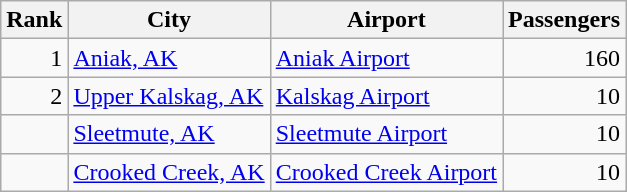<table class="wikitable">
<tr>
<th>Rank</th>
<th>City</th>
<th>Airport</th>
<th>Passengers</th>
</tr>
<tr>
<td align=right>1</td>
<td>  <a href='#'>Aniak, AK</a></td>
<td><a href='#'>Aniak Airport</a></td>
<td align=right>160</td>
</tr>
<tr>
<td align=right>2</td>
<td>   <a href='#'>Upper Kalskag, AK</a></td>
<td><a href='#'>Kalskag Airport</a></td>
<td align=right>10</td>
</tr>
<tr>
<td align=right></td>
<td>  <a href='#'>Sleetmute, AK</a></td>
<td><a href='#'>Sleetmute Airport</a></td>
<td align=right>10</td>
</tr>
<tr>
<td align=right></td>
<td>  <a href='#'>Crooked Creek, AK</a></td>
<td><a href='#'>Crooked Creek Airport</a></td>
<td align=right>10</td>
</tr>
</table>
